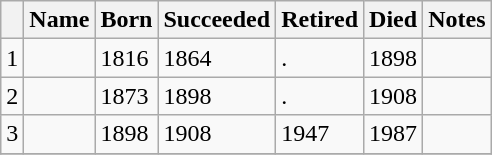<table class=wikitable>
<tr>
<th></th>
<th>Name</th>
<th>Born</th>
<th>Succeeded</th>
<th>Retired</th>
<th>Died</th>
<th>Notes</th>
</tr>
<tr>
<td>1</td>
<td></td>
<td>1816</td>
<td>1864</td>
<td>.</td>
<td>1898</td>
<td></td>
</tr>
<tr>
<td>2</td>
<td></td>
<td>1873</td>
<td>1898</td>
<td>.</td>
<td>1908</td>
<td></td>
</tr>
<tr>
<td>3</td>
<td></td>
<td>1898</td>
<td>1908</td>
<td>1947</td>
<td>1987</td>
<td></td>
</tr>
<tr>
</tr>
</table>
